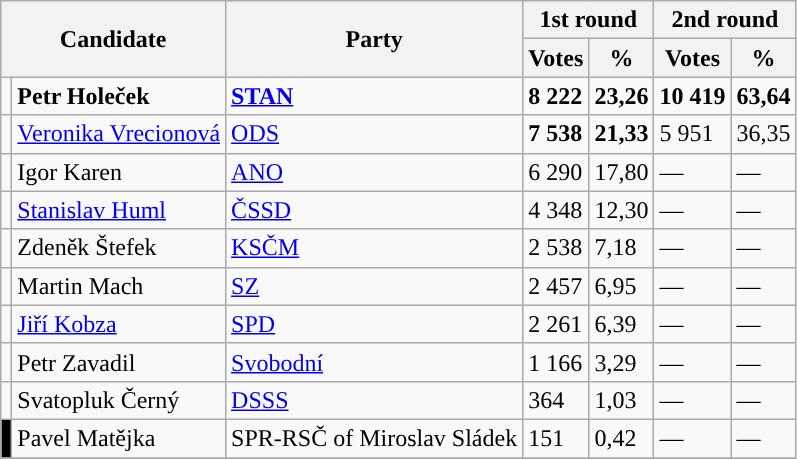<table class="wikitable sortable">
<tr>
<th colspan="2" rowspan="2">Candidate</th>
<th rowspan="2">Party</th>
<th colspan="2">1st round</th>
<th colspan="2">2nd round</th>
</tr>
<tr>
<th>Votes</th>
<th>%</th>
<th>Votes</th>
<th>%</th>
</tr>
<tr>
<td style="background-color:"></td>
<td><strong>Petr Holeček</strong></td>
<td><strong><a href='#'>STAN</a></strong></td>
<td><strong>8 222</strong></td>
<td><strong>23,26</strong></td>
<td><strong>10 419</strong></td>
<td><strong>63,64</strong></td>
</tr>
<tr>
<td style="background-color:"></td>
<td><a href='#'>Veronika Vrecionová</a></td>
<td><a href='#'>ODS</a></td>
<td><strong>7 538</strong></td>
<td><strong>21,33</strong></td>
<td>5 951</td>
<td>36,35</td>
</tr>
<tr>
<td style="background-color:"></td>
<td>Igor Karen</td>
<td><a href='#'>ANO</a></td>
<td>6 290</td>
<td>17,80</td>
<td>—</td>
<td>—</td>
</tr>
<tr>
<td style="background-color:"></td>
<td><a href='#'>Stanislav Huml</a></td>
<td><a href='#'>ČSSD</a></td>
<td>4 348</td>
<td>12,30</td>
<td>—</td>
<td>—</td>
</tr>
<tr>
<td style="background-color:"></td>
<td>Zdeněk Štefek</td>
<td><a href='#'>KSČM</a></td>
<td>2 538</td>
<td>7,18</td>
<td>—</td>
<td>—</td>
</tr>
<tr>
<td style="background-color:"></td>
<td>Martin Mach</td>
<td><a href='#'>SZ</a></td>
<td>2 457</td>
<td>6,95</td>
<td>—</td>
<td>—</td>
</tr>
<tr>
<td style="background-color:"></td>
<td><a href='#'>Jiří Kobza</a></td>
<td><a href='#'>SPD</a></td>
<td>2 261</td>
<td>6,39</td>
<td>—</td>
<td>—</td>
</tr>
<tr>
<td style="background-color:"></td>
<td>Petr Zavadil</td>
<td><a href='#'>Svobodní</a></td>
<td>1 166</td>
<td>3,29</td>
<td>—</td>
<td>—</td>
</tr>
<tr>
<td style="background-color:"></td>
<td>Svatopluk Černý</td>
<td><a href='#'>DSSS</a></td>
<td>364</td>
<td>1,03</td>
<td>—</td>
<td>—</td>
</tr>
<tr>
<td style="background-color:black"></td>
<td>Pavel Matějka</td>
<td>SPR-RSČ of Miroslav Sládek</td>
<td>151</td>
<td>0,42</td>
<td>—</td>
<td>—</td>
</tr>
<tr>
</tr>
</table>
